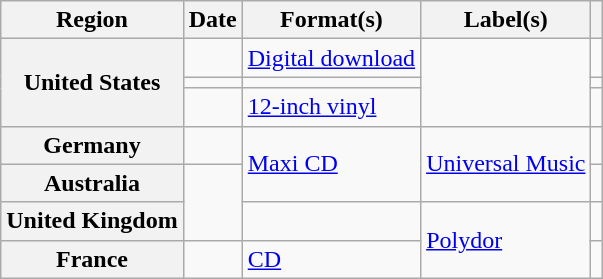<table class="wikitable sortable plainrowheaders">
<tr>
<th scope="col">Region</th>
<th scope="col">Date</th>
<th scope="col">Format(s)</th>
<th scope="col">Label(s)</th>
<th scope="col"></th>
</tr>
<tr>
<th scope="row" rowspan="3">United States</th>
<td></td>
<td><a href='#'>Digital download</a></td>
<td rowspan="3"></td>
<td></td>
</tr>
<tr>
<td></td>
<td></td>
<td></td>
</tr>
<tr>
<td></td>
<td><a href='#'>12-inch vinyl</a></td>
<td></td>
</tr>
<tr>
<th scope="row">Germany</th>
<td></td>
<td rowspan="2"><a href='#'>Maxi CD</a></td>
<td rowspan="2"><a href='#'>Universal Music</a></td>
<td></td>
</tr>
<tr>
<th scope="row">Australia</th>
<td rowspan="2"></td>
<td></td>
</tr>
<tr>
<th scope="row">United Kingdom</th>
<td></td>
<td rowspan="2"><a href='#'>Polydor</a></td>
<td></td>
</tr>
<tr>
<th scope="row">France</th>
<td></td>
<td><a href='#'>CD</a></td>
<td></td>
</tr>
</table>
